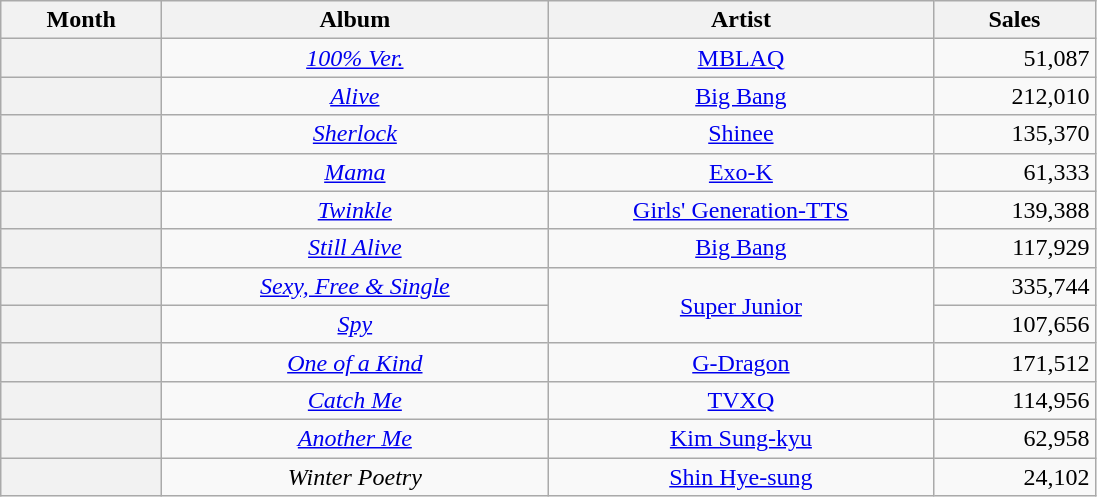<table class="wikitable plainrowheaders sortable" style="text-align:center">
<tr>
<th scope="col" width="100">Month</th>
<th scope="col" width="250">Album</th>
<th scope="col" width="250">Artist</th>
<th scope="col" width="100">Sales</th>
</tr>
<tr>
<th scope="row"></th>
<td><em><a href='#'>100% Ver.</a></em></td>
<td><a href='#'>MBLAQ</a></td>
<td style="text-align:right">51,087</td>
</tr>
<tr>
<th scope="row"></th>
<td><em><a href='#'>Alive</a></em></td>
<td><a href='#'>Big Bang</a></td>
<td style="text-align:right">212,010</td>
</tr>
<tr>
<th scope="row"></th>
<td><em><a href='#'>Sherlock</a></em></td>
<td><a href='#'>Shinee</a></td>
<td style="text-align:right">135,370</td>
</tr>
<tr>
<th scope="row"></th>
<td><em><a href='#'>Mama</a></em></td>
<td><a href='#'>Exo-K</a></td>
<td style="text-align:right">61,333</td>
</tr>
<tr>
<th scope="row"></th>
<td><em><a href='#'>Twinkle</a></em></td>
<td><a href='#'>Girls' Generation-TTS</a></td>
<td style="text-align:right">139,388</td>
</tr>
<tr>
<th scope="row"></th>
<td><em><a href='#'>Still Alive</a></em></td>
<td><a href='#'>Big Bang</a></td>
<td style="text-align:right">117,929</td>
</tr>
<tr>
<th scope="row"></th>
<td><em><a href='#'>Sexy, Free & Single</a></em></td>
<td rowspan="2"><a href='#'>Super Junior</a></td>
<td style="text-align:right">335,744</td>
</tr>
<tr>
<th scope="row"></th>
<td><em><a href='#'>Spy</a></em></td>
<td style="text-align:right">107,656</td>
</tr>
<tr>
<th scope="row"></th>
<td><em><a href='#'>One of a Kind</a></em></td>
<td><a href='#'>G-Dragon</a></td>
<td style="text-align:right">171,512</td>
</tr>
<tr>
<th scope="row"></th>
<td><em><a href='#'>Catch Me</a></em></td>
<td><a href='#'>TVXQ</a></td>
<td style="text-align:right">114,956</td>
</tr>
<tr>
<th scope="row"></th>
<td><em><a href='#'>Another Me</a></em></td>
<td><a href='#'>Kim Sung-kyu</a></td>
<td style="text-align:right">62,958</td>
</tr>
<tr>
<th scope="row"></th>
<td><em>Winter Poetry</em></td>
<td><a href='#'>Shin Hye-sung</a></td>
<td style="text-align:right">24,102</td>
</tr>
</table>
